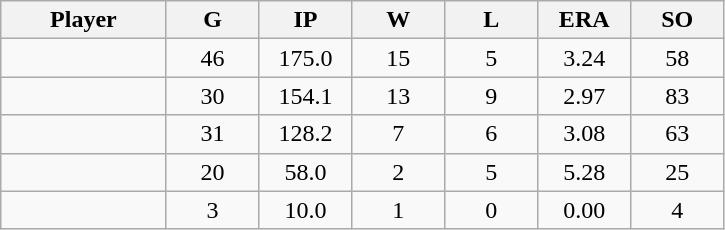<table class="wikitable sortable">
<tr>
<th bgcolor="#DDDDFF" width="16%">Player</th>
<th bgcolor="#DDDDFF" width="9%">G</th>
<th bgcolor="#DDDDFF" width="9%">IP</th>
<th bgcolor="#DDDDFF" width="9%">W</th>
<th bgcolor="#DDDDFF" width="9%">L</th>
<th bgcolor="#DDDDFF" width="9%">ERA</th>
<th bgcolor="#DDDDFF" width="9%">SO</th>
</tr>
<tr align="center">
<td></td>
<td>46</td>
<td>175.0</td>
<td>15</td>
<td>5</td>
<td>3.24</td>
<td>58</td>
</tr>
<tr align="center">
<td></td>
<td>30</td>
<td>154.1</td>
<td>13</td>
<td>9</td>
<td>2.97</td>
<td>83</td>
</tr>
<tr align="center">
<td></td>
<td>31</td>
<td>128.2</td>
<td>7</td>
<td>6</td>
<td>3.08</td>
<td>63</td>
</tr>
<tr align="center">
<td></td>
<td>20</td>
<td>58.0</td>
<td>2</td>
<td>5</td>
<td>5.28</td>
<td>25</td>
</tr>
<tr align="center">
<td></td>
<td>3</td>
<td>10.0</td>
<td>1</td>
<td>0</td>
<td>0.00</td>
<td>4</td>
</tr>
</table>
